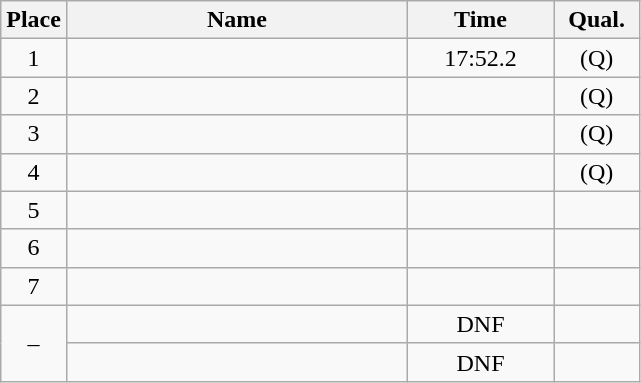<table class=wikitable style="text-align:center">
<tr>
<th width=20>Place</th>
<th width=220>Name</th>
<th width=90>Time</th>
<th width=50>Qual.</th>
</tr>
<tr>
<td>1</td>
<td align=left></td>
<td>17:52.2</td>
<td>(Q)</td>
</tr>
<tr>
<td>2</td>
<td align=left></td>
<td></td>
<td>(Q)</td>
</tr>
<tr>
<td>3</td>
<td align=left></td>
<td></td>
<td>(Q)</td>
</tr>
<tr>
<td>4</td>
<td align=left></td>
<td></td>
<td>(Q)</td>
</tr>
<tr>
<td>5</td>
<td align=left></td>
<td></td>
<td></td>
</tr>
<tr>
<td>6</td>
<td align=left></td>
<td></td>
<td></td>
</tr>
<tr>
<td>7</td>
<td align=left></td>
<td></td>
<td></td>
</tr>
<tr>
<td rowspan=2>–</td>
<td align=left></td>
<td>DNF</td>
<td></td>
</tr>
<tr>
<td align=left></td>
<td>DNF</td>
<td></td>
</tr>
</table>
